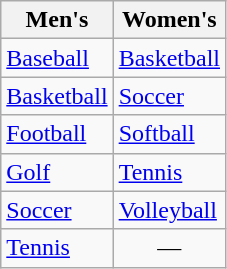<table class="wikitable plainrowheaders">
<tr>
<th scope="col">Men's</th>
<th scope="col">Women's</th>
</tr>
<tr>
<td><a href='#'>Baseball</a></td>
<td><a href='#'>Basketball</a></td>
</tr>
<tr>
<td><a href='#'>Basketball</a></td>
<td><a href='#'>Soccer</a></td>
</tr>
<tr>
<td><a href='#'>Football</a></td>
<td><a href='#'>Softball</a></td>
</tr>
<tr>
<td><a href='#'>Golf</a></td>
<td><a href='#'>Tennis</a></td>
</tr>
<tr>
<td><a href='#'>Soccer</a></td>
<td><a href='#'>Volleyball</a></td>
</tr>
<tr>
<td><a href='#'>Tennis</a></td>
<td style="text-align:center">—</td>
</tr>
</table>
